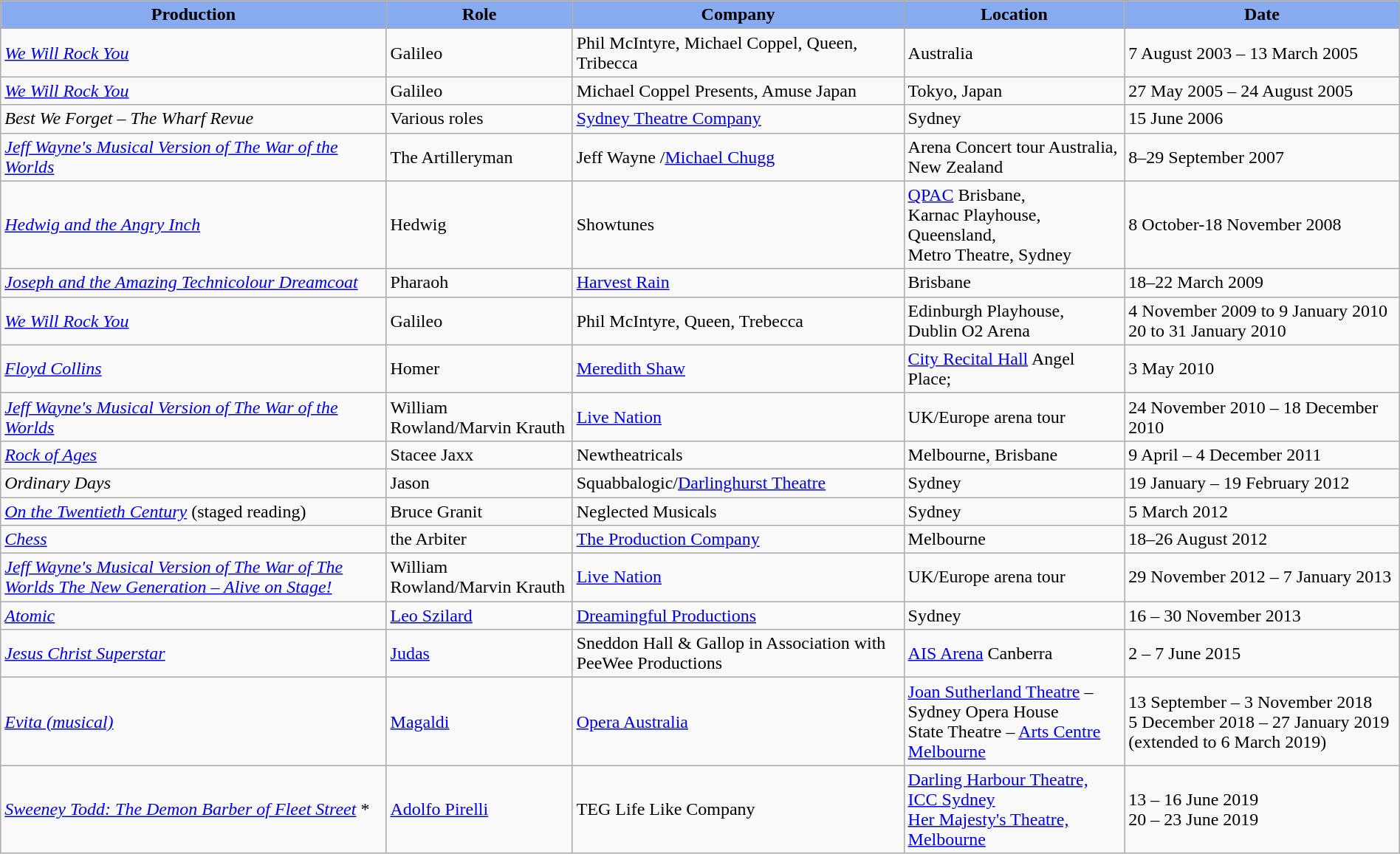<table class="wikitable" style="width:100%; margin:1em auto 1em auto;">
<tr>
<th style="background:#88AAEE;">Production</th>
<th style="background:#88AAEE;">Role</th>
<th style="background:#88AAEE;">Company</th>
<th style="background:#88AAEE;">Location</th>
<th style="background:#88AAEE;">Date</th>
</tr>
<tr>
<td><em><a href='#'>We Will Rock You</a></em></td>
<td>Galileo</td>
<td>Phil McIntyre, Michael Coppel, Queen, Tribecca</td>
<td>Australia</td>
<td>7 August 2003 – 13 March 2005</td>
</tr>
<tr>
<td><em><a href='#'>We Will Rock You</a></em></td>
<td>Galileo</td>
<td>Michael Coppel Presents, Amuse Japan</td>
<td>Tokyo, Japan</td>
<td>27 May 2005 – 24 August 2005</td>
</tr>
<tr>
<td><em>Best We Forget – The Wharf Revue</em></td>
<td>Various roles</td>
<td><a href='#'>Sydney Theatre Company</a></td>
<td>Sydney</td>
<td>15 June 2006</td>
</tr>
<tr>
<td><em><a href='#'>Jeff Wayne's Musical Version of The War of the Worlds</a></em></td>
<td>The Artilleryman</td>
<td>Jeff Wayne /<a href='#'>Michael Chugg</a></td>
<td>Arena Concert tour Australia,<br> New Zealand</td>
<td>8–29 September 2007</td>
</tr>
<tr>
<td><em><a href='#'>Hedwig and the Angry Inch</a></em></td>
<td>Hedwig</td>
<td>Showtunes</td>
<td><a href='#'>QPAC</a> Brisbane,<br> Karnac Playhouse, Queensland,<br> Metro Theatre, Sydney</td>
<td>8 October-18 November 2008</td>
</tr>
<tr>
<td><em><a href='#'>Joseph and the Amazing Technicolour Dreamcoat</a></em></td>
<td>Pharaoh</td>
<td><a href='#'>Harvest Rain</a></td>
<td>Brisbane</td>
<td>18–22 March 2009</td>
</tr>
<tr>
<td><em><a href='#'>We Will Rock You</a></em></td>
<td>Galileo</td>
<td>Phil McIntyre, Queen, Trebecca</td>
<td>Edinburgh Playhouse,<br> Dublin O2 Arena</td>
<td>4 November 2009 to 9 January 2010 <br> 20 to 31 January 2010</td>
</tr>
<tr>
<td><em><a href='#'>Floyd Collins</a></em></td>
<td>Homer</td>
<td><a href='#'>Meredith Shaw</a></td>
<td><a href='#'>City Recital Hall</a> Angel Place;</td>
<td>3 May 2010</td>
</tr>
<tr>
<td><em><a href='#'>Jeff Wayne's Musical Version of The War of the Worlds</a></em></td>
<td>William Rowland/Marvin Krauth</td>
<td><a href='#'>Live Nation</a></td>
<td>UK/Europe arena tour</td>
<td>24 November 2010 – 18 December 2010</td>
</tr>
<tr>
<td><em><a href='#'>Rock of Ages</a></em></td>
<td>Stacee Jaxx</td>
<td>Newtheatricals</td>
<td>Melbourne, Brisbane</td>
<td>9 April – 4 December 2011</td>
</tr>
<tr>
<td><em>Ordinary Days</em></td>
<td>Jason</td>
<td>Squabbalogic/<a href='#'>Darlinghurst Theatre</a></td>
<td>Sydney</td>
<td>19 January – 19 February 2012</td>
</tr>
<tr>
<td><em><a href='#'>On the Twentieth Century</a></em> (staged reading)</td>
<td>Bruce Granit</td>
<td>Neglected Musicals</td>
<td>Sydney</td>
<td>5 March 2012</td>
</tr>
<tr>
<td><em><a href='#'>Chess</a></em></td>
<td>the Arbiter</td>
<td><a href='#'>The Production Company</a></td>
<td>Melbourne</td>
<td>18–26 August 2012</td>
</tr>
<tr>
<td><em><a href='#'>Jeff Wayne's Musical Version of The War of The Worlds The New Generation – Alive on Stage!</a></em></td>
<td>William Rowland/Marvin Krauth</td>
<td><a href='#'>Live Nation</a></td>
<td>UK/Europe arena tour</td>
<td>29 November 2012 – 7 January 2013</td>
</tr>
<tr>
<td><em><a href='#'>Atomic</a></em></td>
<td><a href='#'>Leo Szilard</a></td>
<td><a href='#'>Dreamingful Productions</a></td>
<td>Sydney</td>
<td>16 – 30 November 2013</td>
</tr>
<tr>
<td><em><a href='#'>Jesus Christ Superstar</a></em></td>
<td><a href='#'>Judas</a></td>
<td>Sneddon Hall & Gallop in Association with PeeWee Productions</td>
<td><a href='#'>AIS Arena</a> Canberra</td>
<td>2 – 7 June 2015</td>
</tr>
<tr>
<td><em><a href='#'>Evita (musical)</a></em></td>
<td><a href='#'>Magaldi</a></td>
<td><a href='#'>Opera Australia</a></td>
<td><a href='#'>Joan Sutherland Theatre</a> – Sydney Opera House <br> State Theatre – <a href='#'>Arts Centre Melbourne</a></td>
<td>13 September – 3 November 2018 <br> 5 December 2018 – 27 January 2019 (extended to 6 March 2019)</td>
</tr>
<tr>
<td><em><a href='#'>Sweeney Todd: The Demon Barber of Fleet Street</a></em> *</td>
<td><a href='#'>Adolfo Pirelli</a></td>
<td>TEG Life Like Company</td>
<td><a href='#'>Darling Harbour Theatre, ICC Sydney</a><br><a href='#'>Her Majesty's Theatre, Melbourne</a></td>
<td>13 – 16 June 2019<br>20 – 23 June 2019</td>
</tr>
</table>
